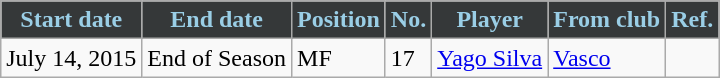<table class="wikitable sortable">
<tr>
<th style="background:#353839; color:#9acee6;">Start date</th>
<th style="background:#353839; color:#9acee6;">End date</th>
<th style="background:#353839; color:#9acee6;">Position</th>
<th style="background:#353839; color:#9acee6;">No.</th>
<th style="background:#353839; color:#9acee6;">Player</th>
<th style="background:#353839; color:#9acee6;">From club</th>
<th style="background:#353839; color:#9acee6;">Ref.</th>
</tr>
<tr>
<td>July 14, 2015</td>
<td>End of Season</td>
<td>MF</td>
<td>17</td>
<td> <a href='#'>Yago Silva</a></td>
<td> <a href='#'>Vasco</a></td>
<td></td>
</tr>
</table>
